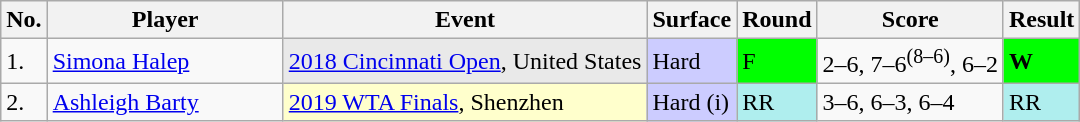<table class="wikitable sortable">
<tr>
<th>No.</th>
<th width=150>Player</th>
<th>Event</th>
<th>Surface</th>
<th>Round</th>
<th class=unsortable>Score</th>
<th>Result</th>
</tr>
<tr>
<td>1.</td>
<td> <a href='#'>Simona Halep</a></td>
<td style=background:#e9e9e9><a href='#'>2018 Cincinnati Open</a>, United States</td>
<td bgcolor=#ccccff>Hard</td>
<td bgcolor=lime>F</td>
<td>2–6, 7–6<sup>(8–6)</sup>, 6–2</td>
<td bgcolor=lime><strong>W</strong></td>
</tr>
<tr>
<td>2.</td>
<td> <a href='#'>Ashleigh Barty</a></td>
<td bgcolor=ffffcc><a href='#'>2019 WTA Finals</a>, Shenzhen</td>
<td bgcolor=ccccff>Hard (i)</td>
<td bgcolor=afeeee>RR</td>
<td>3–6, 6–3, 6–4</td>
<td bgcolor=afeeee>RR</td>
</tr>
</table>
